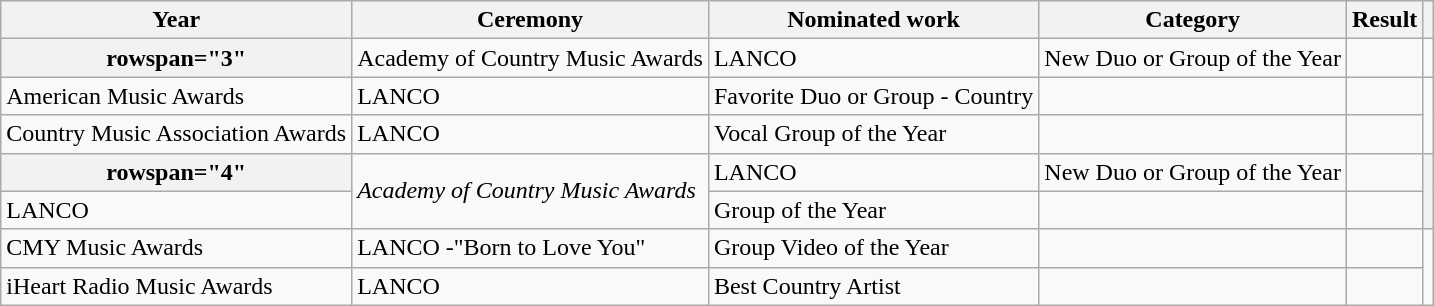<table class="wikitable sortable plainrowheaders"|->
<tr>
<th scope="col">Year</th>
<th scope="col">Ceremony</th>
<th scope="col">Nominated work</th>
<th scope="col">Category</th>
<th scope="col">Result</th>
<th scope="col" class="unsortable"></th>
</tr>
<tr>
<th>rowspan="3" </th>
<td>Academy of Country Music Awards</td>
<td>LANCO</td>
<td>New Duo or Group of the Year</td>
<td></td>
<td></td>
</tr>
<tr>
<td>American Music Awards</td>
<td>LANCO</td>
<td>Favorite Duo or Group - Country</td>
<td></td>
<td></td>
</tr>
<tr>
<td>Country Music Association Awards</td>
<td>LANCO</td>
<td>Vocal Group of the Year</td>
<td></td>
<td></td>
</tr>
<tr>
<th>rowspan="4" </th>
<td rowspan="2"><em>Academy of Country Music Awards</em></td>
<td>LANCO</td>
<td>New Duo or Group of the Year</td>
<td></td>
<th rowspan="2"></th>
</tr>
<tr>
<td>LANCO</td>
<td>Group of the Year</td>
<td></td>
</tr>
<tr>
<td>CMY Music Awards</td>
<td>LANCO -"Born to Love You"</td>
<td>Group Video of the Year</td>
<td></td>
<td></td>
</tr>
<tr>
<td>iHeart Radio Music Awards</td>
<td>LANCO</td>
<td>Best Country Artist</td>
<td></td>
<td></td>
</tr>
</table>
